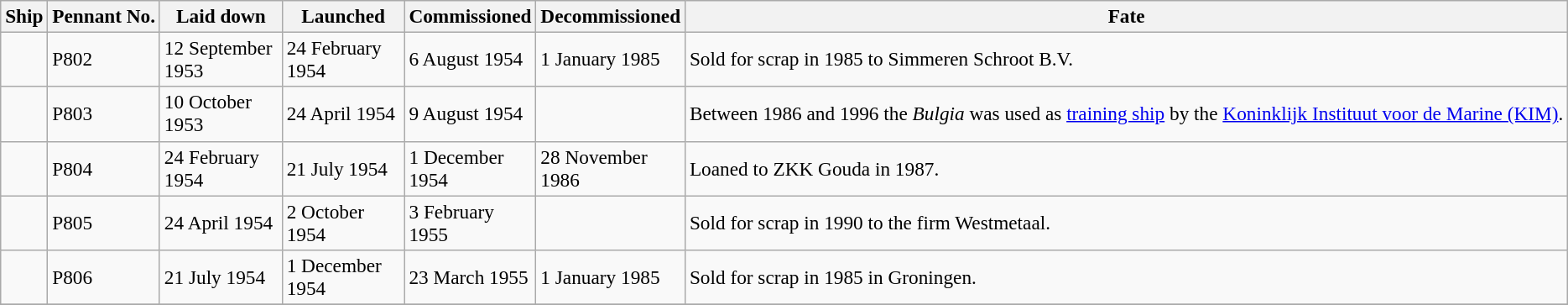<table class="wikitable" style="font-size:97%;">
<tr>
<th>Ship</th>
<th>Pennant No.</th>
<th width="90">Laid down</th>
<th width="90">Launched</th>
<th width="90">Commissioned</th>
<th width="90">Decommissioned</th>
<th>Fate</th>
</tr>
<tr>
<td></td>
<td>P802</td>
<td>12 September 1953</td>
<td>24 February 1954</td>
<td>6 August 1954</td>
<td>1 January 1985</td>
<td>Sold for scrap in 1985 to Simmeren Schroot B.V.</td>
</tr>
<tr>
<td></td>
<td>P803</td>
<td>10 October 1953</td>
<td>24 April 1954</td>
<td>9 August 1954</td>
<td></td>
<td>Between 1986 and 1996 the <em>Bulgia</em> was used as <a href='#'>training ship</a> by the <a href='#'>Koninklijk Instituut voor de Marine (KIM)</a>.</td>
</tr>
<tr>
<td></td>
<td>P804</td>
<td>24 February 1954</td>
<td>21 July 1954</td>
<td>1 December 1954</td>
<td>28 November 1986</td>
<td>Loaned to ZKK Gouda in 1987.</td>
</tr>
<tr>
<td></td>
<td>P805</td>
<td>24 April 1954</td>
<td>2 October 1954</td>
<td>3 February 1955</td>
<td></td>
<td>Sold for scrap in 1990 to the firm Westmetaal.</td>
</tr>
<tr>
<td></td>
<td>P806</td>
<td>21 July 1954</td>
<td>1 December 1954</td>
<td>23 March 1955</td>
<td>1 January 1985</td>
<td>Sold for scrap in 1985 in Groningen.</td>
</tr>
<tr>
</tr>
</table>
